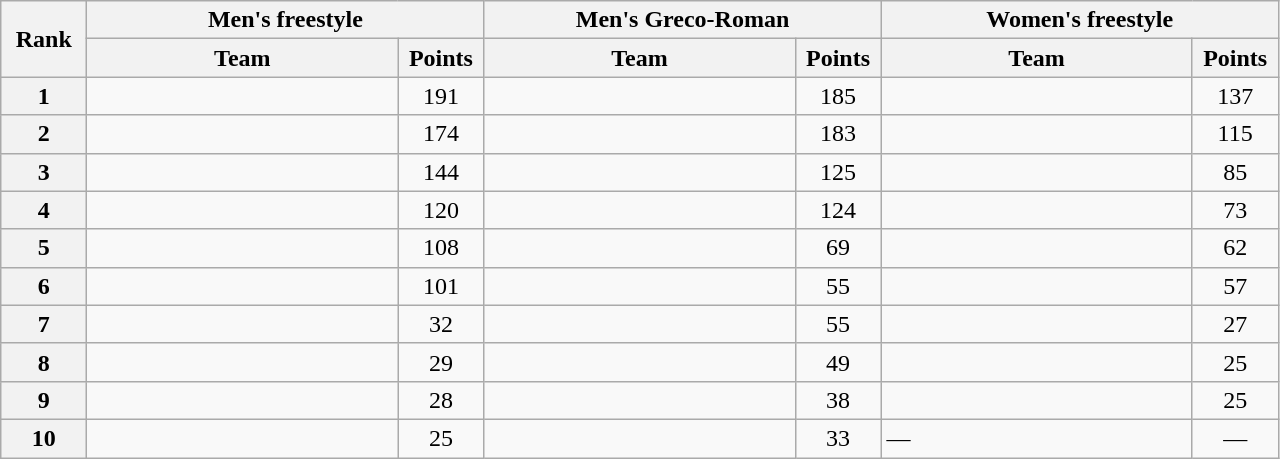<table class="wikitable" style="text-align:center;">
<tr>
<th width=50 rowspan="2">Rank</th>
<th colspan="2">Men's freestyle</th>
<th colspan="2">Men's Greco-Roman</th>
<th colspan="2">Women's freestyle</th>
</tr>
<tr>
<th width=200>Team</th>
<th width=50>Points</th>
<th width=200>Team</th>
<th width=50>Points</th>
<th width=200>Team</th>
<th width=50>Points</th>
</tr>
<tr>
<th>1</th>
<td align=left></td>
<td>191</td>
<td align=left></td>
<td>185</td>
<td align=left></td>
<td>137</td>
</tr>
<tr>
<th>2</th>
<td align=left></td>
<td>174</td>
<td align=left></td>
<td>183</td>
<td align=left></td>
<td>115</td>
</tr>
<tr>
<th>3</th>
<td align=left></td>
<td>144</td>
<td align=left></td>
<td>125</td>
<td align=left></td>
<td>85</td>
</tr>
<tr>
<th>4</th>
<td align=left></td>
<td>120</td>
<td align=left></td>
<td>124</td>
<td align=left></td>
<td>73</td>
</tr>
<tr>
<th>5</th>
<td align=left></td>
<td>108</td>
<td align=left></td>
<td>69</td>
<td align=left></td>
<td>62</td>
</tr>
<tr>
<th>6</th>
<td align=left></td>
<td>101</td>
<td align=left></td>
<td>55</td>
<td align=left></td>
<td>57</td>
</tr>
<tr>
<th>7</th>
<td align=left></td>
<td>32</td>
<td align=left></td>
<td>55</td>
<td align=left></td>
<td>27</td>
</tr>
<tr>
<th>8</th>
<td align=left></td>
<td>29</td>
<td align=left></td>
<td>49</td>
<td align=left></td>
<td>25</td>
</tr>
<tr>
<th>9</th>
<td align=left></td>
<td>28</td>
<td align=left></td>
<td>38</td>
<td align=left></td>
<td>25</td>
</tr>
<tr>
<th>10</th>
<td align=left></td>
<td>25</td>
<td align=left></td>
<td>33</td>
<td align=left>—</td>
<td>—</td>
</tr>
</table>
